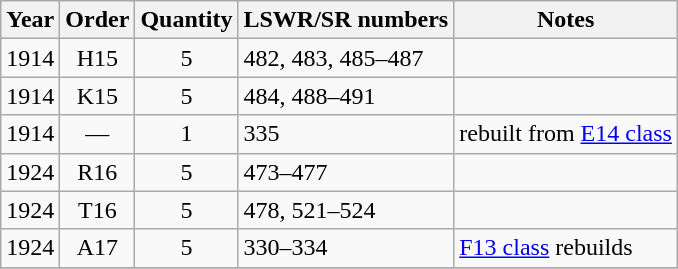<table class="wikitable collapsible collapsed">
<tr>
<th>Year</th>
<th>Order</th>
<th>Quantity</th>
<th>LSWR/SR numbers</th>
<th>Notes</th>
</tr>
<tr>
<td>1914</td>
<td style="text-align:center;">H15</td>
<td style="text-align:center;">5</td>
<td>482, 483, 485–487</td>
<td></td>
</tr>
<tr>
<td>1914</td>
<td style="text-align:center;">K15</td>
<td style="text-align:center;">5</td>
<td>484, 488–491</td>
<td></td>
</tr>
<tr>
<td>1914</td>
<td style="text-align:center;">—</td>
<td style="text-align:center;">1</td>
<td>335</td>
<td>rebuilt from <a href='#'>E14 class</a></td>
</tr>
<tr>
<td>1924</td>
<td style="text-align:center;">R16</td>
<td style="text-align:center;">5</td>
<td>473–477</td>
<td></td>
</tr>
<tr>
<td>1924</td>
<td style="text-align:center;">T16</td>
<td style="text-align:center;">5</td>
<td>478, 521–524</td>
<td></td>
</tr>
<tr>
<td>1924</td>
<td style="text-align:center;">A17</td>
<td style="text-align:center;">5</td>
<td>330–334</td>
<td><a href='#'>F13 class</a> rebuilds</td>
</tr>
<tr>
</tr>
</table>
